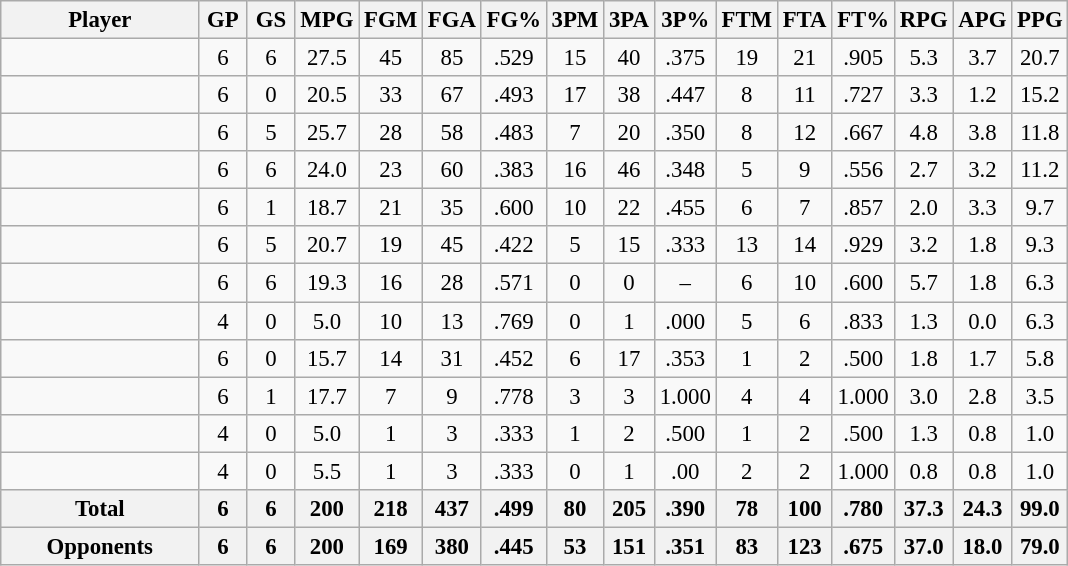<table class="wikitable sortable" style="text-align:center; font-size:95%">
<tr>
<th scope="col" width="125px">Player</th>
<th scope="col" width="25px">GP</th>
<th scope="col" width="25px">GS</th>
<th scope="col" width="25px">MPG</th>
<th scope="col" width="25px">FGM</th>
<th scope="col" width="25px">FGA</th>
<th scope="col" width="25px">FG%</th>
<th scope="col" width="25px">3PM</th>
<th scope="col" width="25px">3PA</th>
<th scope="col" width="25px">3P%</th>
<th scope="col" width="25px">FTM</th>
<th scope="col" width="25px">FTA</th>
<th scope="col" width="25px">FT%</th>
<th scope="col" width="25px">RPG</th>
<th scope="col" width="25px">APG</th>
<th scope="col" width="25px">PPG</th>
</tr>
<tr>
<td></td>
<td>6</td>
<td>6</td>
<td>27.5</td>
<td>45</td>
<td>85</td>
<td>.529</td>
<td>15</td>
<td>40</td>
<td>.375</td>
<td>19</td>
<td>21</td>
<td>.905</td>
<td>5.3</td>
<td>3.7</td>
<td>20.7</td>
</tr>
<tr>
<td></td>
<td>6</td>
<td>0</td>
<td>20.5</td>
<td>33</td>
<td>67</td>
<td>.493</td>
<td>17</td>
<td>38</td>
<td>.447</td>
<td>8</td>
<td>11</td>
<td>.727</td>
<td>3.3</td>
<td>1.2</td>
<td>15.2</td>
</tr>
<tr>
<td></td>
<td>6</td>
<td>5</td>
<td>25.7</td>
<td>28</td>
<td>58</td>
<td>.483</td>
<td>7</td>
<td>20</td>
<td>.350</td>
<td>8</td>
<td>12</td>
<td>.667</td>
<td>4.8</td>
<td>3.8</td>
<td>11.8</td>
</tr>
<tr>
<td></td>
<td>6</td>
<td>6</td>
<td>24.0</td>
<td>23</td>
<td>60</td>
<td>.383</td>
<td>16</td>
<td>46</td>
<td>.348</td>
<td>5</td>
<td>9</td>
<td>.556</td>
<td>2.7</td>
<td>3.2</td>
<td>11.2</td>
</tr>
<tr>
<td></td>
<td>6</td>
<td>1</td>
<td>18.7</td>
<td>21</td>
<td>35</td>
<td>.600</td>
<td>10</td>
<td>22</td>
<td>.455</td>
<td>6</td>
<td>7</td>
<td>.857</td>
<td>2.0</td>
<td>3.3</td>
<td>9.7</td>
</tr>
<tr>
<td></td>
<td>6</td>
<td>5</td>
<td>20.7</td>
<td>19</td>
<td>45</td>
<td>.422</td>
<td>5</td>
<td>15</td>
<td>.333</td>
<td>13</td>
<td>14</td>
<td>.929</td>
<td>3.2</td>
<td>1.8</td>
<td>9.3</td>
</tr>
<tr>
<td></td>
<td>6</td>
<td>6</td>
<td>19.3</td>
<td>16</td>
<td>28</td>
<td>.571</td>
<td>0</td>
<td>0</td>
<td>–</td>
<td>6</td>
<td>10</td>
<td>.600</td>
<td>5.7</td>
<td>1.8</td>
<td>6.3</td>
</tr>
<tr>
<td></td>
<td>4</td>
<td>0</td>
<td>5.0</td>
<td>10</td>
<td>13</td>
<td>.769</td>
<td>0</td>
<td>1</td>
<td>.000</td>
<td>5</td>
<td>6</td>
<td>.833</td>
<td>1.3</td>
<td>0.0</td>
<td>6.3</td>
</tr>
<tr>
<td></td>
<td>6</td>
<td>0</td>
<td>15.7</td>
<td>14</td>
<td>31</td>
<td>.452</td>
<td>6</td>
<td>17</td>
<td>.353</td>
<td>1</td>
<td>2</td>
<td>.500</td>
<td>1.8</td>
<td>1.7</td>
<td>5.8</td>
</tr>
<tr>
<td></td>
<td>6</td>
<td>1</td>
<td>17.7</td>
<td>7</td>
<td>9</td>
<td>.778</td>
<td>3</td>
<td>3</td>
<td>1.000</td>
<td>4</td>
<td>4</td>
<td>1.000</td>
<td>3.0</td>
<td>2.8</td>
<td>3.5</td>
</tr>
<tr>
<td></td>
<td>4</td>
<td>0</td>
<td>5.0</td>
<td>1</td>
<td>3</td>
<td>.333</td>
<td>1</td>
<td>2</td>
<td>.500</td>
<td>1</td>
<td>2</td>
<td>.500</td>
<td>1.3</td>
<td>0.8</td>
<td>1.0</td>
</tr>
<tr>
<td></td>
<td>4</td>
<td>0</td>
<td>5.5</td>
<td>1</td>
<td>3</td>
<td>.333</td>
<td>0</td>
<td>1</td>
<td>.00</td>
<td>2</td>
<td>2</td>
<td>1.000</td>
<td>0.8</td>
<td>0.8</td>
<td>1.0</td>
</tr>
<tr class="sortbottom">
<th>Total</th>
<th>6</th>
<th>6</th>
<th>200</th>
<th>218</th>
<th>437</th>
<th>.499</th>
<th>80</th>
<th>205</th>
<th>.390</th>
<th>78</th>
<th>100</th>
<th>.780</th>
<th>37.3</th>
<th>24.3</th>
<th>99.0</th>
</tr>
<tr>
<th>Opponents</th>
<th>6</th>
<th>6</th>
<th>200</th>
<th>169</th>
<th>380</th>
<th>.445</th>
<th>53</th>
<th>151</th>
<th>.351</th>
<th>83</th>
<th>123</th>
<th>.675</th>
<th>37.0</th>
<th>18.0</th>
<th>79.0</th>
</tr>
</table>
